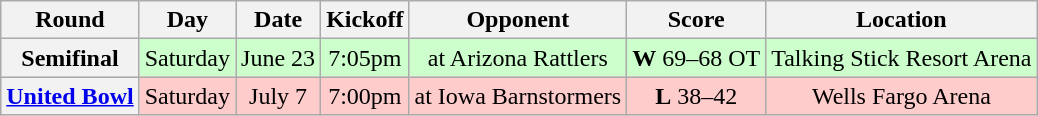<table class="wikitable" style="text-align:center">
<tr>
<th>Round</th>
<th>Day</th>
<th>Date</th>
<th>Kickoff</th>
<th>Opponent</th>
<th>Score</th>
<th>Location</th>
</tr>
<tr bgcolor=#cfc>
<th>Semifinal</th>
<td>Saturday</td>
<td>June 23</td>
<td>7:05pm</td>
<td>at Arizona Rattlers</td>
<td><strong>W</strong> 69–68 OT</td>
<td>Talking Stick Resort Arena</td>
</tr>
<tr bgcolor= "#FFCCCC">
<th><a href='#'>United Bowl</a></th>
<td>Saturday</td>
<td>July 7</td>
<td>7:00pm</td>
<td>at Iowa Barnstormers</td>
<td><strong>L</strong> 38–42</td>
<td>Wells Fargo Arena</td>
</tr>
</table>
